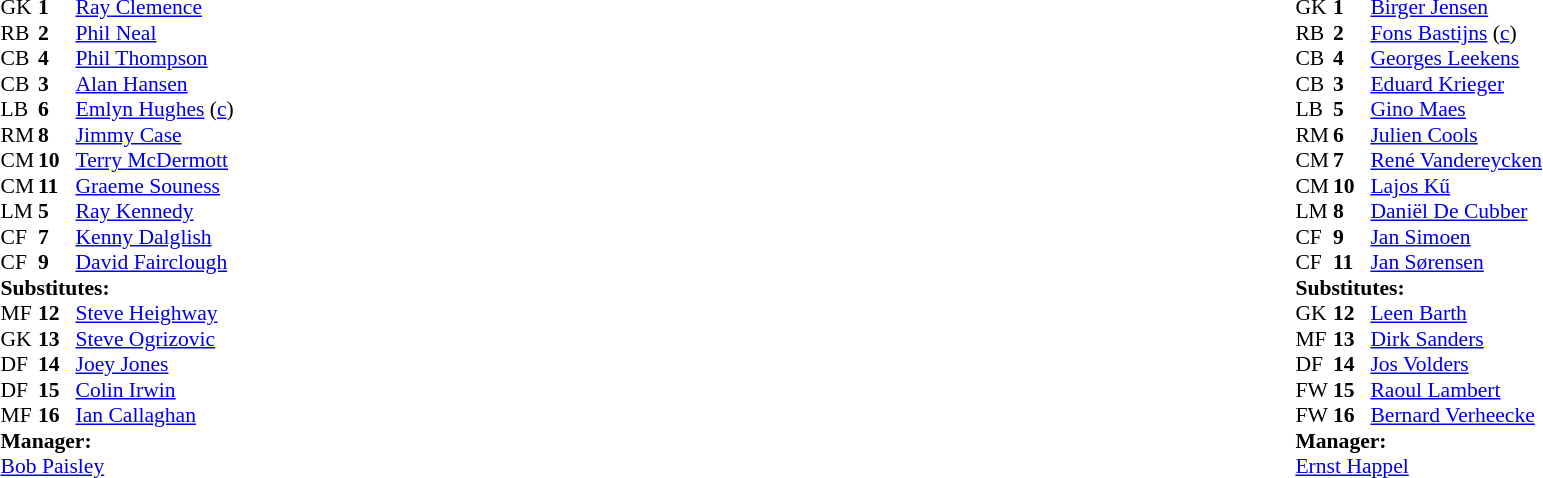<table width=100%>
<tr>
<td valign="top" width="50%"><br><table style="font-size:90%" cellspacing="0" cellpadding="0">
<tr>
<th width=25></th>
<th width=25></th>
</tr>
<tr>
<td>GK</td>
<td><strong>1</strong></td>
<td> <a href='#'>Ray Clemence</a></td>
</tr>
<tr>
<td>RB</td>
<td><strong>2</strong></td>
<td> <a href='#'>Phil Neal</a></td>
</tr>
<tr>
<td>CB</td>
<td><strong>4</strong></td>
<td> <a href='#'>Phil Thompson</a></td>
</tr>
<tr>
<td>CB</td>
<td><strong>3</strong></td>
<td> <a href='#'>Alan Hansen</a></td>
</tr>
<tr>
<td>LB</td>
<td><strong>6</strong></td>
<td> <a href='#'>Emlyn Hughes</a> (<a href='#'>c</a>)</td>
</tr>
<tr>
<td>RM</td>
<td><strong>8</strong></td>
<td> <a href='#'>Jimmy Case</a></td>
<td></td>
<td></td>
</tr>
<tr>
<td>CM</td>
<td><strong>10</strong></td>
<td> <a href='#'>Terry McDermott</a></td>
</tr>
<tr>
<td>CM</td>
<td><strong>11</strong></td>
<td> <a href='#'>Graeme Souness</a></td>
</tr>
<tr>
<td>LM</td>
<td><strong>5</strong></td>
<td> <a href='#'>Ray Kennedy</a></td>
</tr>
<tr>
<td>CF</td>
<td><strong>7</strong></td>
<td> <a href='#'>Kenny Dalglish</a></td>
</tr>
<tr>
<td>CF</td>
<td><strong>9</strong></td>
<td> <a href='#'>David Fairclough</a></td>
</tr>
<tr>
<td colspan=3><strong>Substitutes:</strong></td>
</tr>
<tr>
<td>MF</td>
<td><strong>12</strong></td>
<td> <a href='#'>Steve Heighway</a></td>
<td></td>
<td></td>
</tr>
<tr>
<td>GK</td>
<td><strong>13</strong></td>
<td> <a href='#'>Steve Ogrizovic</a></td>
</tr>
<tr>
<td>DF</td>
<td><strong>14</strong></td>
<td> <a href='#'>Joey Jones</a></td>
</tr>
<tr>
<td>DF</td>
<td><strong>15</strong></td>
<td> <a href='#'>Colin Irwin</a></td>
</tr>
<tr>
<td>MF</td>
<td><strong>16</strong></td>
<td> <a href='#'>Ian Callaghan</a></td>
</tr>
<tr>
<td colspan=3><strong>Manager:</strong></td>
</tr>
<tr>
<td colspan=4> <a href='#'>Bob Paisley</a></td>
</tr>
</table>
</td>
<td valign="top"></td>
<td valign="top" width="50%"><br><table style="font-size:90%" cellspacing="0" cellpadding="0" align=center>
<tr>
<th width=25></th>
<th width=25></th>
</tr>
<tr>
<td>GK</td>
<td><strong>1</strong></td>
<td> <a href='#'>Birger Jensen</a></td>
</tr>
<tr>
<td>RB</td>
<td><strong>2</strong></td>
<td> <a href='#'>Fons Bastijns</a> (<a href='#'>c</a>)</td>
</tr>
<tr>
<td>CB</td>
<td><strong>4</strong></td>
<td> <a href='#'>Georges Leekens</a></td>
</tr>
<tr>
<td>CB</td>
<td><strong>3</strong></td>
<td> <a href='#'>Eduard Krieger</a></td>
</tr>
<tr>
<td>LB</td>
<td><strong>5</strong></td>
<td> <a href='#'>Gino Maes</a></td>
<td></td>
<td></td>
</tr>
<tr>
<td>RM</td>
<td><strong>6</strong></td>
<td> <a href='#'>Julien Cools</a></td>
</tr>
<tr>
<td>CM</td>
<td><strong>7</strong></td>
<td> <a href='#'>René Vandereycken</a></td>
<td></td>
</tr>
<tr>
<td>CM</td>
<td><strong>10</strong></td>
<td> <a href='#'>Lajos Kű</a></td>
<td></td>
<td></td>
</tr>
<tr>
<td>LM</td>
<td><strong>8</strong></td>
<td> <a href='#'>Daniël De Cubber</a></td>
</tr>
<tr>
<td>CF</td>
<td><strong>9</strong></td>
<td> <a href='#'>Jan Simoen</a></td>
</tr>
<tr>
<td>CF</td>
<td><strong>11</strong></td>
<td> <a href='#'>Jan Sørensen</a></td>
</tr>
<tr>
<td colspan=3><strong>Substitutes:</strong></td>
</tr>
<tr>
<td>GK</td>
<td><strong>12</strong></td>
<td> <a href='#'>Leen Barth</a></td>
</tr>
<tr>
<td>MF</td>
<td><strong>13</strong></td>
<td> <a href='#'>Dirk Sanders</a></td>
<td></td>
<td></td>
</tr>
<tr>
<td>DF</td>
<td><strong>14</strong></td>
<td> <a href='#'>Jos Volders</a></td>
<td></td>
<td></td>
</tr>
<tr>
<td>FW</td>
<td><strong>15</strong></td>
<td> <a href='#'>Raoul Lambert</a></td>
</tr>
<tr>
<td>FW</td>
<td><strong>16</strong></td>
<td> <a href='#'>Bernard Verheecke</a></td>
</tr>
<tr>
<td colspan=3><strong>Manager:</strong></td>
</tr>
<tr>
<td colspan=4> <a href='#'>Ernst Happel</a></td>
</tr>
</table>
</td>
</tr>
</table>
